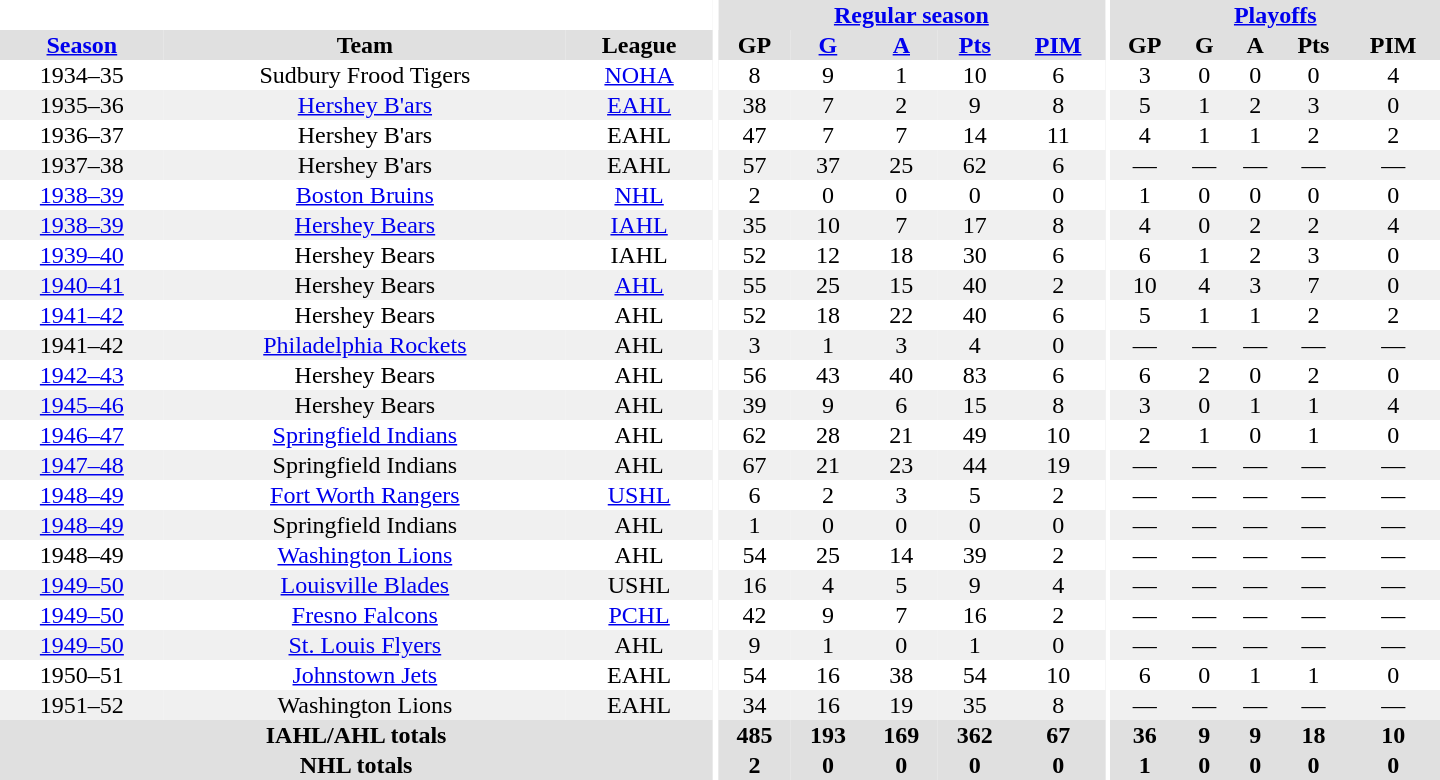<table border="0" cellpadding="1" cellspacing="0" style="text-align:center; width:60em">
<tr bgcolor="#e0e0e0">
<th colspan="3" bgcolor="#ffffff"></th>
<th rowspan="100" bgcolor="#ffffff"></th>
<th colspan="5"><a href='#'>Regular season</a></th>
<th rowspan="100" bgcolor="#ffffff"></th>
<th colspan="5"><a href='#'>Playoffs</a></th>
</tr>
<tr bgcolor="#e0e0e0">
<th><a href='#'>Season</a></th>
<th>Team</th>
<th>League</th>
<th>GP</th>
<th><a href='#'>G</a></th>
<th><a href='#'>A</a></th>
<th><a href='#'>Pts</a></th>
<th><a href='#'>PIM</a></th>
<th>GP</th>
<th>G</th>
<th>A</th>
<th>Pts</th>
<th>PIM</th>
</tr>
<tr>
<td>1934–35</td>
<td>Sudbury Frood Tigers</td>
<td><a href='#'>NOHA</a></td>
<td>8</td>
<td>9</td>
<td>1</td>
<td>10</td>
<td>6</td>
<td>3</td>
<td>0</td>
<td>0</td>
<td>0</td>
<td>4</td>
</tr>
<tr bgcolor="#f0f0f0">
<td>1935–36</td>
<td><a href='#'>Hershey B'ars</a></td>
<td><a href='#'>EAHL</a></td>
<td>38</td>
<td>7</td>
<td>2</td>
<td>9</td>
<td>8</td>
<td>5</td>
<td>1</td>
<td>2</td>
<td>3</td>
<td>0</td>
</tr>
<tr>
<td>1936–37</td>
<td>Hershey B'ars</td>
<td>EAHL</td>
<td>47</td>
<td>7</td>
<td>7</td>
<td>14</td>
<td>11</td>
<td>4</td>
<td>1</td>
<td>1</td>
<td>2</td>
<td>2</td>
</tr>
<tr bgcolor="#f0f0f0">
<td>1937–38</td>
<td>Hershey B'ars</td>
<td>EAHL</td>
<td>57</td>
<td>37</td>
<td>25</td>
<td>62</td>
<td>6</td>
<td>—</td>
<td>—</td>
<td>—</td>
<td>—</td>
<td>—</td>
</tr>
<tr>
<td><a href='#'>1938–39</a></td>
<td><a href='#'>Boston Bruins</a></td>
<td><a href='#'>NHL</a></td>
<td>2</td>
<td>0</td>
<td>0</td>
<td>0</td>
<td>0</td>
<td>1</td>
<td>0</td>
<td>0</td>
<td>0</td>
<td>0</td>
</tr>
<tr bgcolor="#f0f0f0">
<td><a href='#'>1938–39</a></td>
<td><a href='#'>Hershey Bears</a></td>
<td><a href='#'>IAHL</a></td>
<td>35</td>
<td>10</td>
<td>7</td>
<td>17</td>
<td>8</td>
<td>4</td>
<td>0</td>
<td>2</td>
<td>2</td>
<td>4</td>
</tr>
<tr>
<td><a href='#'>1939–40</a></td>
<td>Hershey Bears</td>
<td>IAHL</td>
<td>52</td>
<td>12</td>
<td>18</td>
<td>30</td>
<td>6</td>
<td>6</td>
<td>1</td>
<td>2</td>
<td>3</td>
<td>0</td>
</tr>
<tr bgcolor="#f0f0f0">
<td><a href='#'>1940–41</a></td>
<td>Hershey Bears</td>
<td><a href='#'>AHL</a></td>
<td>55</td>
<td>25</td>
<td>15</td>
<td>40</td>
<td>2</td>
<td>10</td>
<td>4</td>
<td>3</td>
<td>7</td>
<td>0</td>
</tr>
<tr>
<td><a href='#'>1941–42</a></td>
<td>Hershey Bears</td>
<td>AHL</td>
<td>52</td>
<td>18</td>
<td>22</td>
<td>40</td>
<td>6</td>
<td>5</td>
<td>1</td>
<td>1</td>
<td>2</td>
<td>2</td>
</tr>
<tr bgcolor="#f0f0f0">
<td>1941–42</td>
<td><a href='#'>Philadelphia Rockets</a></td>
<td>AHL</td>
<td>3</td>
<td>1</td>
<td>3</td>
<td>4</td>
<td>0</td>
<td>—</td>
<td>—</td>
<td>—</td>
<td>—</td>
<td>—</td>
</tr>
<tr>
<td><a href='#'>1942–43</a></td>
<td>Hershey Bears</td>
<td>AHL</td>
<td>56</td>
<td>43</td>
<td>40</td>
<td>83</td>
<td>6</td>
<td>6</td>
<td>2</td>
<td>0</td>
<td>2</td>
<td>0</td>
</tr>
<tr bgcolor="#f0f0f0">
<td><a href='#'>1945–46</a></td>
<td>Hershey Bears</td>
<td>AHL</td>
<td>39</td>
<td>9</td>
<td>6</td>
<td>15</td>
<td>8</td>
<td>3</td>
<td>0</td>
<td>1</td>
<td>1</td>
<td>4</td>
</tr>
<tr>
<td><a href='#'>1946–47</a></td>
<td><a href='#'>Springfield Indians</a></td>
<td>AHL</td>
<td>62</td>
<td>28</td>
<td>21</td>
<td>49</td>
<td>10</td>
<td>2</td>
<td>1</td>
<td>0</td>
<td>1</td>
<td>0</td>
</tr>
<tr bgcolor="#f0f0f0">
<td><a href='#'>1947–48</a></td>
<td>Springfield Indians</td>
<td>AHL</td>
<td>67</td>
<td>21</td>
<td>23</td>
<td>44</td>
<td>19</td>
<td>—</td>
<td>—</td>
<td>—</td>
<td>—</td>
<td>—</td>
</tr>
<tr>
<td><a href='#'>1948–49</a></td>
<td><a href='#'>Fort Worth Rangers</a></td>
<td><a href='#'>USHL</a></td>
<td>6</td>
<td>2</td>
<td>3</td>
<td>5</td>
<td>2</td>
<td>—</td>
<td>—</td>
<td>—</td>
<td>—</td>
<td>—</td>
</tr>
<tr bgcolor="#f0f0f0">
<td><a href='#'>1948–49</a></td>
<td>Springfield Indians</td>
<td>AHL</td>
<td>1</td>
<td>0</td>
<td>0</td>
<td>0</td>
<td>0</td>
<td>—</td>
<td>—</td>
<td>—</td>
<td>—</td>
<td>—</td>
</tr>
<tr>
<td>1948–49</td>
<td><a href='#'>Washington Lions</a></td>
<td>AHL</td>
<td>54</td>
<td>25</td>
<td>14</td>
<td>39</td>
<td>2</td>
<td>—</td>
<td>—</td>
<td>—</td>
<td>—</td>
<td>—</td>
</tr>
<tr bgcolor="#f0f0f0">
<td><a href='#'>1949–50</a></td>
<td><a href='#'>Louisville Blades</a></td>
<td>USHL</td>
<td>16</td>
<td>4</td>
<td>5</td>
<td>9</td>
<td>4</td>
<td>—</td>
<td>—</td>
<td>—</td>
<td>—</td>
<td>—</td>
</tr>
<tr>
<td><a href='#'>1949–50</a></td>
<td><a href='#'>Fresno Falcons</a></td>
<td><a href='#'>PCHL</a></td>
<td>42</td>
<td>9</td>
<td>7</td>
<td>16</td>
<td>2</td>
<td>—</td>
<td>—</td>
<td>—</td>
<td>—</td>
<td>—</td>
</tr>
<tr bgcolor="#f0f0f0">
<td><a href='#'>1949–50</a></td>
<td><a href='#'>St. Louis Flyers</a></td>
<td>AHL</td>
<td>9</td>
<td>1</td>
<td>0</td>
<td>1</td>
<td>0</td>
<td>—</td>
<td>—</td>
<td>—</td>
<td>—</td>
<td>—</td>
</tr>
<tr>
<td>1950–51</td>
<td><a href='#'>Johnstown Jets</a></td>
<td>EAHL</td>
<td>54</td>
<td>16</td>
<td>38</td>
<td>54</td>
<td>10</td>
<td>6</td>
<td>0</td>
<td>1</td>
<td>1</td>
<td>0</td>
</tr>
<tr bgcolor="#f0f0f0">
<td>1951–52</td>
<td>Washington Lions</td>
<td>EAHL</td>
<td>34</td>
<td>16</td>
<td>19</td>
<td>35</td>
<td>8</td>
<td>—</td>
<td>—</td>
<td>—</td>
<td>—</td>
<td>—</td>
</tr>
<tr bgcolor="#e0e0e0">
<th colspan="3">IAHL/AHL totals</th>
<th>485</th>
<th>193</th>
<th>169</th>
<th>362</th>
<th>67</th>
<th>36</th>
<th>9</th>
<th>9</th>
<th>18</th>
<th>10</th>
</tr>
<tr bgcolor="#e0e0e0">
<th colspan="3">NHL totals</th>
<th>2</th>
<th>0</th>
<th>0</th>
<th>0</th>
<th>0</th>
<th>1</th>
<th>0</th>
<th>0</th>
<th>0</th>
<th>0</th>
</tr>
</table>
